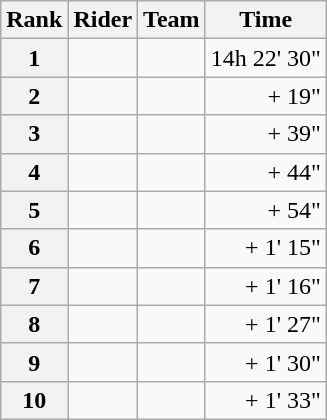<table class="wikitable" margin-bottom:0;">
<tr>
<th scope="col">Rank</th>
<th scope="col">Rider</th>
<th scope="col">Team</th>
<th scope="col">Time</th>
</tr>
<tr>
<th scope="row">1</th>
<td> </td>
<td></td>
<td align="right">14h 22' 30"</td>
</tr>
<tr>
<th scope="row">2</th>
<td></td>
<td></td>
<td align="right">+ 19"</td>
</tr>
<tr>
<th scope="row">3</th>
<td> </td>
<td></td>
<td align="right">+ 39"</td>
</tr>
<tr>
<th scope="row">4</th>
<td></td>
<td></td>
<td align="right">+ 44"</td>
</tr>
<tr>
<th scope="row">5</th>
<td></td>
<td></td>
<td align="right">+ 54"</td>
</tr>
<tr>
<th scope="row">6</th>
<td></td>
<td></td>
<td align="right">+ 1' 15"</td>
</tr>
<tr>
<th scope="row">7</th>
<td></td>
<td></td>
<td align="right">+ 1' 16"</td>
</tr>
<tr>
<th scope="row">8</th>
<td></td>
<td></td>
<td align="right">+ 1' 27"</td>
</tr>
<tr>
<th scope="row">9</th>
<td></td>
<td></td>
<td align="right">+ 1' 30"</td>
</tr>
<tr>
<th scope="row">10</th>
<td></td>
<td></td>
<td align="right">+ 1' 33"</td>
</tr>
</table>
